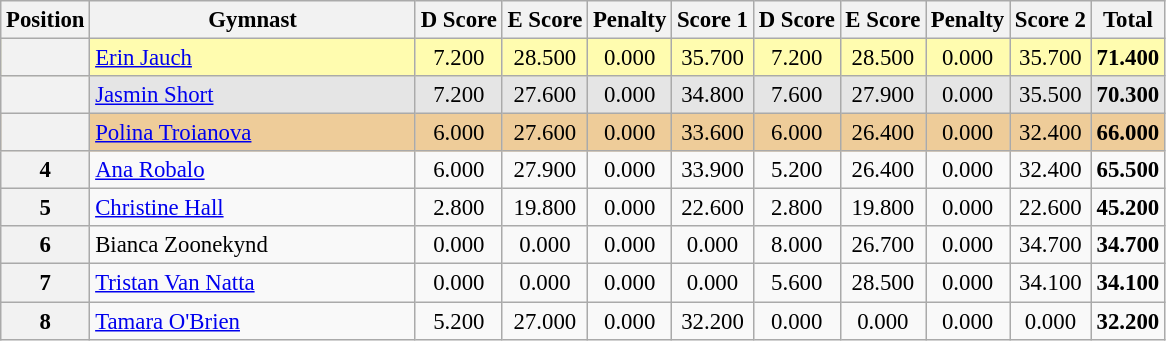<table class="wikitable sortable" style="text-align:center; font-size:95%">
<tr>
<th scope=col>Position</th>
<th scope="col" style="width:210px;">Gymnast</th>
<th scope=col>D Score</th>
<th scope=col>E Score</th>
<th scope=col>Penalty</th>
<th scope=col>Score 1</th>
<th scope=col>D Score</th>
<th scope=col>E Score</th>
<th scope=col>Penalty</th>
<th scope=col>Score 2</th>
<th scope=col>Total</th>
</tr>
<tr style="background:#fffcaf;">
<th scope=row style="text-align:center"></th>
<td style="text-align:left;"> <a href='#'>Erin Jauch</a></td>
<td>7.200</td>
<td>28.500</td>
<td>0.000</td>
<td>35.700</td>
<td>7.200</td>
<td>28.500</td>
<td>0.000</td>
<td>35.700</td>
<td><strong>71.400</strong></td>
</tr>
<tr style="background:#e5e5e5;">
<th scope=row style="text-align:center"></th>
<td style="text-align:left;"> <a href='#'>Jasmin Short</a></td>
<td>7.200</td>
<td>27.600</td>
<td>0.000</td>
<td>34.800</td>
<td>7.600</td>
<td>27.900</td>
<td>0.000</td>
<td>35.500</td>
<td><strong>70.300</strong></td>
</tr>
<tr style="background:#ec9;">
<th scope=row style="text-align:center"></th>
<td style="text-align:left;"> <a href='#'>Polina Troianova</a></td>
<td>6.000</td>
<td>27.600</td>
<td>0.000</td>
<td>33.600</td>
<td>6.000</td>
<td>26.400</td>
<td>0.000</td>
<td>32.400</td>
<td><strong>66.000</strong></td>
</tr>
<tr>
<th scope=row style="text-align:center">4</th>
<td style="text-align:left;"> <a href='#'>Ana Robalo</a></td>
<td>6.000</td>
<td>27.900</td>
<td>0.000</td>
<td>33.900</td>
<td>5.200</td>
<td>26.400</td>
<td>0.000</td>
<td>32.400</td>
<td><strong>65.500</strong></td>
</tr>
<tr>
<th scope=row style="text-align:center">5</th>
<td style="text-align:left;"> <a href='#'>Christine Hall</a></td>
<td>2.800</td>
<td>19.800</td>
<td>0.000</td>
<td>22.600</td>
<td>2.800</td>
<td>19.800</td>
<td>0.000</td>
<td>22.600</td>
<td><strong>45.200</strong></td>
</tr>
<tr>
<th scope=row style="text-align:center">6</th>
<td style="text-align:left;"> Bianca Zoonekynd</td>
<td>0.000</td>
<td>0.000</td>
<td>0.000</td>
<td>0.000</td>
<td>8.000</td>
<td>26.700</td>
<td>0.000</td>
<td>34.700</td>
<td><strong>34.700</strong></td>
</tr>
<tr>
<th scope=row style="text-align:center">7</th>
<td style="text-align:left;"> <a href='#'>Tristan Van Natta</a></td>
<td>0.000</td>
<td>0.000</td>
<td>0.000</td>
<td>0.000</td>
<td>5.600</td>
<td>28.500</td>
<td>0.000</td>
<td>34.100</td>
<td><strong>34.100</strong></td>
</tr>
<tr>
<th scope=row style="text-align:center">8</th>
<td style="text-align:left;"> <a href='#'>Tamara O'Brien</a></td>
<td>5.200</td>
<td>27.000</td>
<td>0.000</td>
<td>32.200</td>
<td>0.000</td>
<td>0.000</td>
<td>0.000</td>
<td>0.000</td>
<td><strong>32.200</strong></td>
</tr>
</table>
